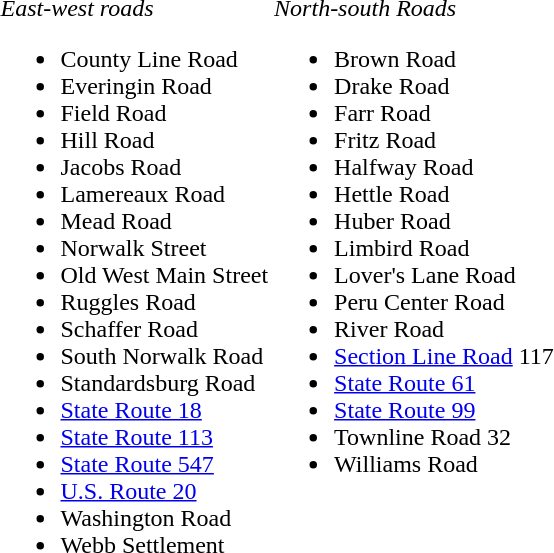<table>
<tr ---- valign="top">
<td><br><em>East-west roads</em><ul><li>County Line Road</li><li>Everingin Road</li><li>Field Road</li><li>Hill Road</li><li>Jacobs Road</li><li>Lamereaux Road</li><li>Mead Road</li><li>Norwalk Street</li><li>Old West Main Street</li><li>Ruggles Road</li><li>Schaffer Road</li><li>South Norwalk Road</li><li>Standardsburg Road</li><li> <a href='#'>State Route 18</a></li><li> <a href='#'>State Route 113</a></li><li> <a href='#'>State Route 547</a></li><li> <a href='#'>U.S. Route 20</a></li><li>Washington Road</li><li>Webb Settlement</li></ul></td>
<td><br><em>North-south Roads</em><ul><li>Brown Road</li><li>Drake Road</li><li>Farr Road</li><li>Fritz Road</li><li>Halfway Road</li><li>Hettle Road</li><li>Huber Road</li><li>Limbird Road</li><li>Lover's Lane Road</li><li>Peru Center Road</li><li>River Road</li><li><a href='#'>Section Line Road</a> 117</li><li> <a href='#'>State Route 61</a></li><li> <a href='#'>State Route 99</a></li><li>Townline Road 32</li><li>Williams Road</li></ul></td>
</tr>
</table>
